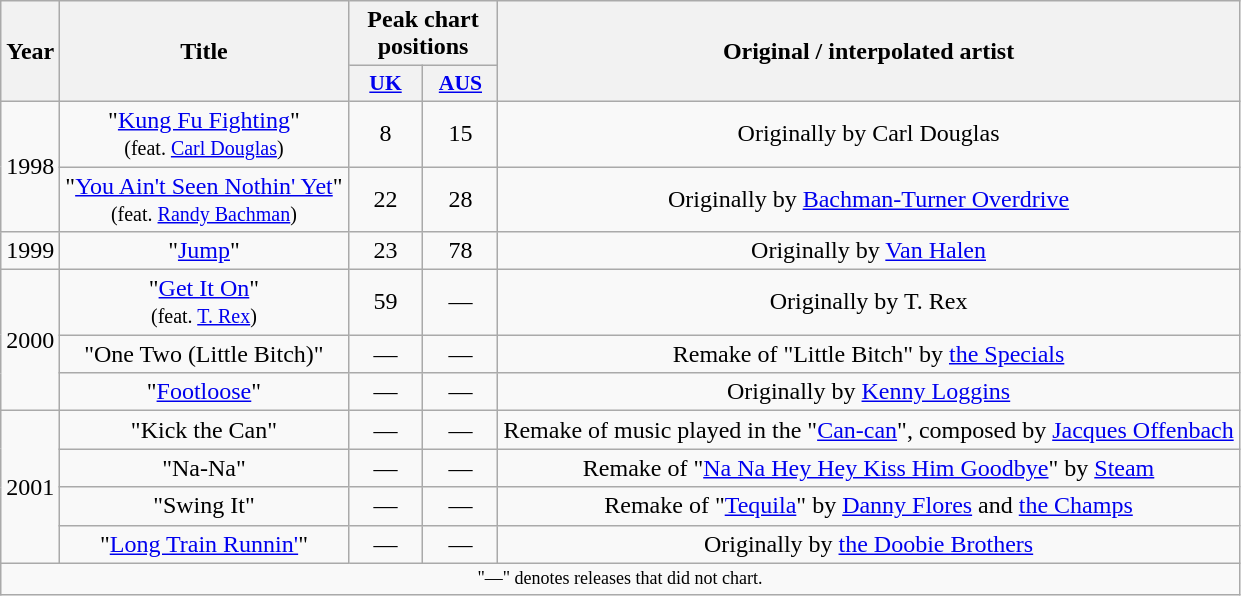<table class="wikitable plainrowheaders" style="text-align:center;">
<tr>
<th scope="col" rowspan="2">Year</th>
<th scope="col" rowspan="2">Title</th>
<th scope="col" colspan="2">Peak chart positions</th>
<th scope="col" rowspan="2">Original / interpolated artist</th>
</tr>
<tr>
<th scope="col" style="width:3em;font-size:90%;"><a href='#'>UK</a><br></th>
<th scope="col" style="width:3em;font-size:90%;"><a href='#'>AUS</a><br></th>
</tr>
<tr>
<td align="center" rowspan="2">1998</td>
<td>"<a href='#'>Kung Fu Fighting</a>"<br><small>(feat. <a href='#'>Carl Douglas</a>)</small></td>
<td align="center">8</td>
<td>15</td>
<td>Originally by Carl Douglas</td>
</tr>
<tr>
<td>"<a href='#'>You Ain't Seen Nothin' Yet</a>"<br><small>(feat. <a href='#'>Randy Bachman</a>)</small></td>
<td align="center">22</td>
<td>28</td>
<td>Originally by <a href='#'>Bachman-Turner Overdrive</a></td>
</tr>
<tr>
<td align="center" rowspan="1">1999</td>
<td>"<a href='#'>Jump</a>"</td>
<td align="center">23</td>
<td>78</td>
<td>Originally by <a href='#'>Van Halen</a></td>
</tr>
<tr>
<td align="center" rowspan="3">2000</td>
<td>"<a href='#'>Get It On</a>"<br><small>(feat. <a href='#'>T. Rex</a>)</small></td>
<td align="center">59</td>
<td>—</td>
<td>Originally by T. Rex</td>
</tr>
<tr>
<td>"One Two (Little Bitch)"</td>
<td align="center">—</td>
<td>—</td>
<td>Remake of "Little Bitch" by <a href='#'>the Specials</a></td>
</tr>
<tr>
<td>"<a href='#'>Footloose</a>"</td>
<td align="center">—</td>
<td>—</td>
<td>Originally by <a href='#'>Kenny Loggins</a></td>
</tr>
<tr>
<td align="center" rowspan="4">2001</td>
<td>"Kick the Can"</td>
<td align="center">—</td>
<td>—</td>
<td>Remake of music played in the "<a href='#'>Can-can</a>", composed by <a href='#'>Jacques Offenbach</a></td>
</tr>
<tr>
<td>"Na-Na"</td>
<td align="center">—</td>
<td>—</td>
<td>Remake of "<a href='#'>Na Na Hey Hey Kiss Him Goodbye</a>" by <a href='#'>Steam</a></td>
</tr>
<tr>
<td>"Swing It"</td>
<td align="center">—</td>
<td>—</td>
<td>Remake of "<a href='#'>Tequila</a>" by <a href='#'>Danny Flores</a> and <a href='#'>the Champs</a></td>
</tr>
<tr>
<td>"<a href='#'>Long Train Runnin'</a>"</td>
<td align="center">—</td>
<td>—</td>
<td>Originally by <a href='#'>the Doobie Brothers</a></td>
</tr>
<tr>
<td colspan="6" style="text-align:center; font-size:9pt;">"—" denotes releases that did not chart.</td>
</tr>
</table>
